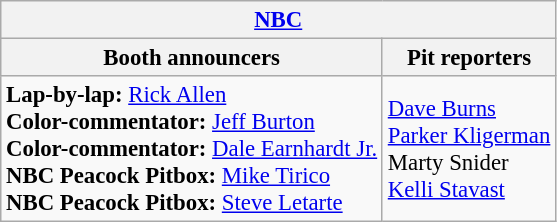<table class="wikitable" style="font-size: 95%">
<tr>
<th colspan="2"><a href='#'>NBC</a></th>
</tr>
<tr>
<th>Booth announcers</th>
<th>Pit reporters</th>
</tr>
<tr>
<td><strong>Lap-by-lap:</strong> <a href='#'>Rick Allen</a><br><strong>Color-commentator:</strong> <a href='#'>Jeff Burton</a><br><strong>Color-commentator:</strong> <a href='#'>Dale Earnhardt Jr.</a><br><strong>NBC Peacock Pitbox:</strong> <a href='#'>Mike Tirico</a><br><strong>NBC Peacock Pitbox:</strong> <a href='#'>Steve Letarte</a></td>
<td><a href='#'>Dave Burns</a><br><a href='#'>Parker Kligerman</a><br>Marty Snider<br><a href='#'>Kelli Stavast</a></td>
</tr>
</table>
